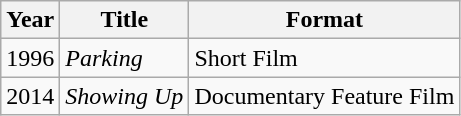<table class="wikitable">
<tr>
<th>Year</th>
<th>Title</th>
<th>Format</th>
</tr>
<tr>
<td>1996</td>
<td><em>Parking</em></td>
<td>Short Film</td>
</tr>
<tr>
<td>2014</td>
<td><em>Showing Up</em></td>
<td>Documentary Feature Film</td>
</tr>
</table>
